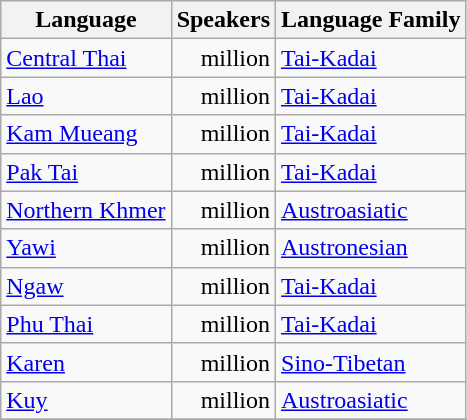<table class="wikitable sortable">
<tr>
<th>Language</th>
<th>Speakers</th>
<th>Language Family</th>
</tr>
<tr>
<td><a href='#'>Central Thai</a></td>
<td style="text-align: right;"> million</td>
<td><a href='#'>Tai-Kadai</a></td>
</tr>
<tr>
<td><a href='#'>Lao</a></td>
<td style="text-align: right;"> million</td>
<td><a href='#'>Tai-Kadai</a></td>
</tr>
<tr>
<td><a href='#'>Kam Mueang</a></td>
<td style="text-align: right;"> million</td>
<td><a href='#'>Tai-Kadai</a></td>
</tr>
<tr>
<td><a href='#'>Pak Tai</a></td>
<td style="text-align: right;"> million</td>
<td><a href='#'>Tai-Kadai</a></td>
</tr>
<tr>
<td><a href='#'>Northern Khmer</a></td>
<td style="text-align: right;"> million</td>
<td><a href='#'>Austroasiatic</a></td>
</tr>
<tr>
<td><a href='#'>Yawi</a></td>
<td style="text-align: right;"> million</td>
<td><a href='#'>Austronesian</a></td>
</tr>
<tr>
<td><a href='#'>Ngaw</a></td>
<td style="text-align: right;"> million</td>
<td><a href='#'>Tai-Kadai</a></td>
</tr>
<tr>
<td><a href='#'>Phu Thai</a></td>
<td style="text-align: right;"> million</td>
<td><a href='#'>Tai-Kadai</a></td>
</tr>
<tr>
<td><a href='#'>Karen</a></td>
<td style="text-align: right;"> million</td>
<td><a href='#'>Sino-Tibetan</a></td>
</tr>
<tr>
<td><a href='#'>Kuy</a></td>
<td style="text-align: right;"> million</td>
<td><a href='#'>Austroasiatic</a></td>
</tr>
<tr>
</tr>
</table>
